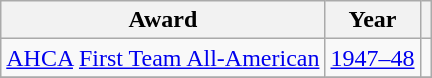<table class="wikitable">
<tr>
<th>Award</th>
<th>Year</th>
<th></th>
</tr>
<tr>
<td><a href='#'>AHCA</a> <a href='#'>First Team All-American</a></td>
<td><a href='#'>1947–48</a></td>
<td></td>
</tr>
<tr>
</tr>
</table>
